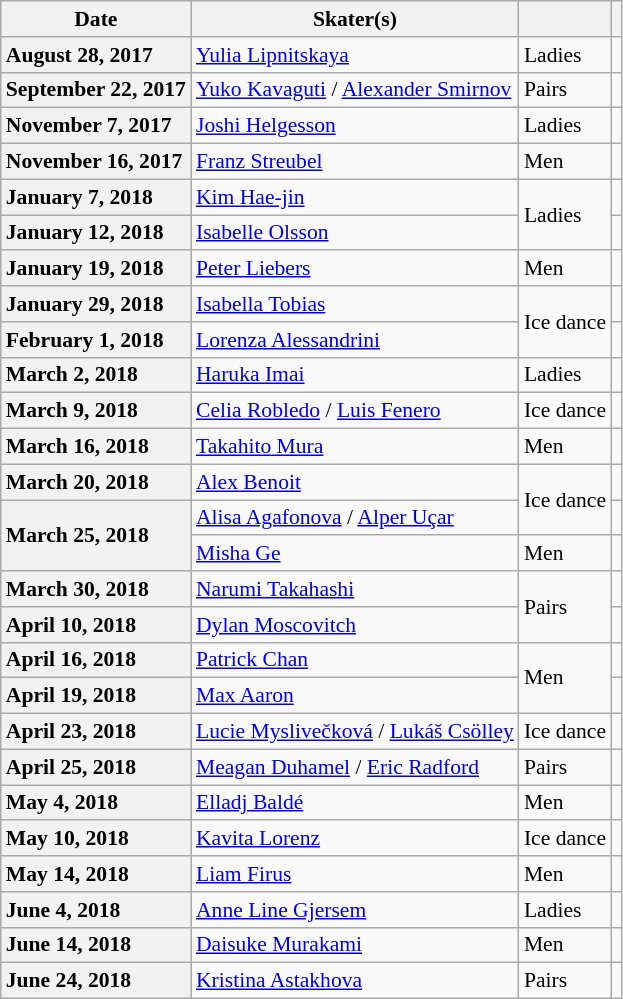<table class="wikitable unsortable" style="text-align:left; font-size:90%">
<tr>
<th scope="col">Date</th>
<th scope="col">Skater(s)</th>
<th scope="col"></th>
<th scope="col"></th>
</tr>
<tr>
<th scope="row" style="text-align:left">August 28, 2017</th>
<td> <a href='#'>Yulia Lipnitskaya</a></td>
<td>Ladies</td>
<td></td>
</tr>
<tr>
<th scope="row" style="text-align:left">September 22, 2017</th>
<td> <a href='#'>Yuko Kavaguti</a> / <a href='#'>Alexander Smirnov</a></td>
<td>Pairs</td>
<td></td>
</tr>
<tr>
<th scope="row" style="text-align:left">November 7, 2017</th>
<td> <a href='#'>Joshi Helgesson</a></td>
<td>Ladies</td>
<td></td>
</tr>
<tr>
<th scope="row" style="text-align:left">November 16, 2017</th>
<td> <a href='#'>Franz Streubel</a></td>
<td>Men</td>
<td></td>
</tr>
<tr>
<th scope="row" style="text-align:left">January 7, 2018</th>
<td> <a href='#'>Kim Hae-jin</a></td>
<td rowspan="2">Ladies</td>
<td></td>
</tr>
<tr>
<th scope="row" style="text-align:left">January 12, 2018</th>
<td> <a href='#'>Isabelle Olsson</a></td>
<td></td>
</tr>
<tr>
<th scope="row" style="text-align:left">January 19, 2018</th>
<td> <a href='#'>Peter Liebers</a></td>
<td>Men</td>
<td></td>
</tr>
<tr>
<th scope="row" style="text-align:left">January 29, 2018</th>
<td> <a href='#'>Isabella Tobias</a></td>
<td rowspan="2">Ice dance</td>
<td></td>
</tr>
<tr>
<th scope="row" style="text-align:left">February 1, 2018</th>
<td> <a href='#'>Lorenza Alessandrini</a></td>
<td></td>
</tr>
<tr>
<th scope="row" style="text-align:left">March 2, 2018</th>
<td> <a href='#'>Haruka Imai</a></td>
<td>Ladies</td>
<td></td>
</tr>
<tr>
<th scope="row" style="text-align:left">March 9, 2018</th>
<td> <a href='#'>Celia Robledo</a> / <a href='#'>Luis Fenero</a></td>
<td>Ice dance</td>
<td></td>
</tr>
<tr>
<th scope="row" style="text-align:left">March 16, 2018</th>
<td> <a href='#'>Takahito Mura</a></td>
<td>Men</td>
<td></td>
</tr>
<tr>
<th scope="row" style="text-align:left">March 20, 2018</th>
<td> <a href='#'>Alex Benoit</a></td>
<td rowspan="2">Ice dance</td>
<td></td>
</tr>
<tr>
<th scope="row" style="text-align:left" rowspan="2">March 25, 2018</th>
<td> <a href='#'>Alisa Agafonova</a> / <a href='#'>Alper Uçar</a></td>
<td></td>
</tr>
<tr>
<td> <a href='#'>Misha Ge</a></td>
<td>Men</td>
<td></td>
</tr>
<tr>
<th scope="row" style="text-align:left">March 30, 2018</th>
<td> <a href='#'>Narumi Takahashi</a></td>
<td rowspan="2">Pairs</td>
<td></td>
</tr>
<tr>
<th scope="row" style="text-align:left">April 10, 2018</th>
<td> <a href='#'>Dylan Moscovitch</a></td>
<td></td>
</tr>
<tr>
<th scope="row" style="text-align:left">April 16, 2018</th>
<td> <a href='#'>Patrick Chan</a></td>
<td rowspan="2">Men</td>
<td></td>
</tr>
<tr>
<th scope="row" style="text-align:left">April 19, 2018</th>
<td> <a href='#'>Max Aaron</a></td>
<td></td>
</tr>
<tr>
<th scope="row" style="text-align:left">April 23, 2018</th>
<td> <a href='#'>Lucie Myslivečková</a> / <a href='#'>Lukáš Csölley</a></td>
<td>Ice dance</td>
<td></td>
</tr>
<tr>
<th scope="row" style="text-align:left">April 25, 2018</th>
<td> <a href='#'>Meagan Duhamel</a> / <a href='#'>Eric Radford</a></td>
<td>Pairs</td>
<td></td>
</tr>
<tr>
<th scope="row" style="text-align:left">May 4, 2018</th>
<td> <a href='#'>Elladj Baldé</a></td>
<td>Men</td>
<td></td>
</tr>
<tr>
<th scope="row" style="text-align:left">May 10, 2018</th>
<td> <a href='#'>Kavita Lorenz</a></td>
<td>Ice dance</td>
<td></td>
</tr>
<tr>
<th scope="row" style="text-align:left">May 14, 2018</th>
<td> <a href='#'>Liam Firus</a></td>
<td>Men</td>
<td></td>
</tr>
<tr>
<th scope="row" style="text-align:left">June 4, 2018</th>
<td> <a href='#'>Anne Line Gjersem</a></td>
<td>Ladies</td>
<td></td>
</tr>
<tr>
<th scope="row" style="text-align:left">June 14, 2018</th>
<td> <a href='#'>Daisuke Murakami</a></td>
<td>Men</td>
<td></td>
</tr>
<tr>
<th scope="row" style="text-align:left">June 24, 2018</th>
<td> <a href='#'>Kristina Astakhova</a></td>
<td>Pairs</td>
<td></td>
</tr>
</table>
